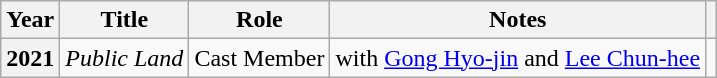<table class="wikitable plainrowheaders">
<tr>
<th scope="col">Year</th>
<th scope="col">Title</th>
<th scope="col">Role</th>
<th scope="col">Notes</th>
<th scope="col" class="unsortable"></th>
</tr>
<tr>
<th scope="row">2021</th>
<td><em>Public Land</em></td>
<td>Cast Member</td>
<td>with <a href='#'>Gong Hyo-jin</a> and  <a href='#'>Lee Chun-hee</a></td>
<td></td>
</tr>
</table>
